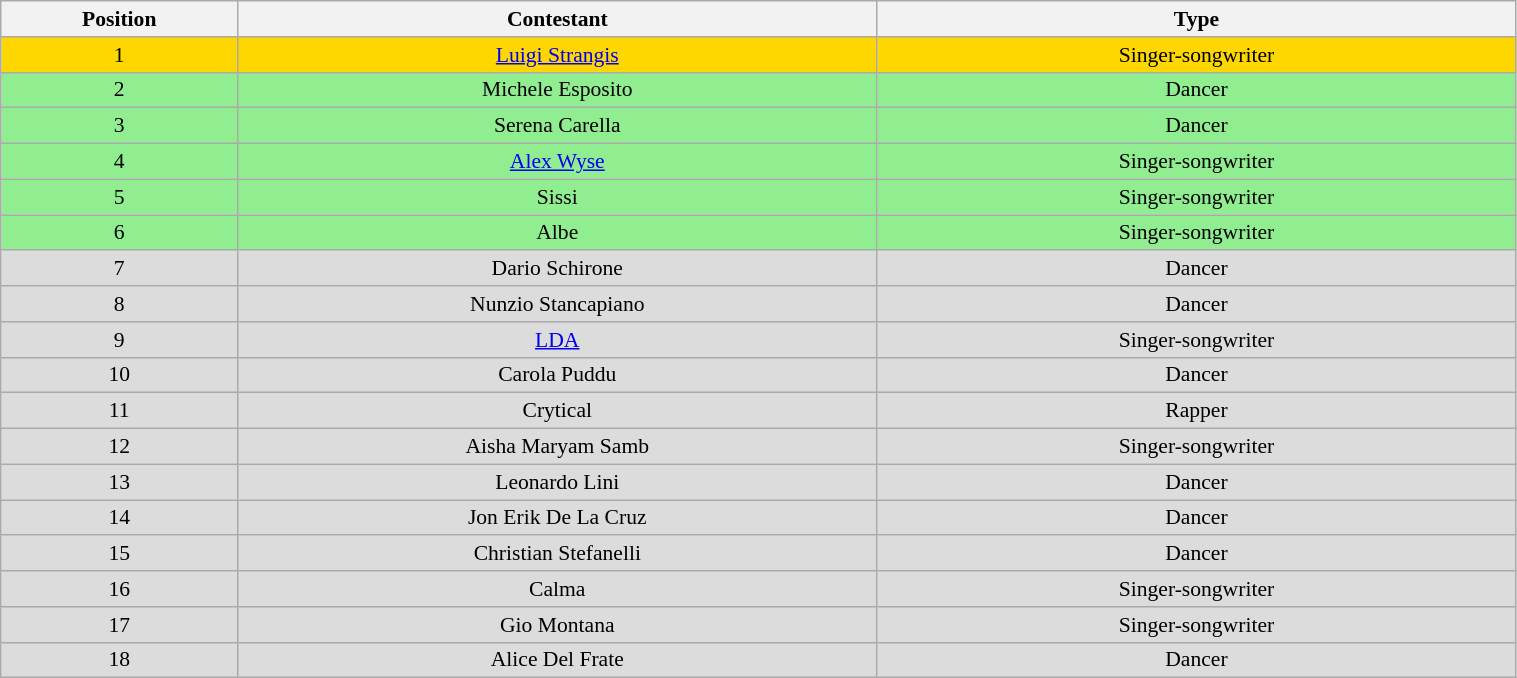<table class="wikitable" style="text-align:center; font-size:90%; border-collapse:collapse;" width=80%>
<tr>
<th width="4%">Position</th>
<th width="12%" align="center">Contestant</th>
<th width=12%>Type</th>
</tr>
<tr>
<td style="color:black; background:gold;">1</td>
<td style="color:black; background:gold;"><a href='#'>Luigi Strangis</a></td>
<td style="color:black; background:gold;">Singer-songwriter</td>
</tr>
<tr>
<td style="color:black; background:LightGreen;">2</td>
<td style="color:black; background:LightGreen;">Michele Esposito</td>
<td style="color:black; background:LightGreen;">Dancer</td>
</tr>
<tr>
<td style="color:black; background:LightGreen;">3</td>
<td style="color:black; background:LightGreen;">Serena Carella</td>
<td style="color:black; background:LightGreen;">Dancer</td>
</tr>
<tr>
<td style="color:black; background:LightGreen;">4</td>
<td style="color:black; background:LightGreen;"><a href='#'>Alex Wyse</a></td>
<td style="color:black; background:LightGreen;">Singer-songwriter</td>
</tr>
<tr>
<td style="color:black; background:LightGreen;">5</td>
<td style="color:black; background:LightGreen;">Sissi</td>
<td style="color:black; background:LightGreen;">Singer-songwriter</td>
</tr>
<tr>
<td style="color:black; background:LightGreen;">6</td>
<td style="color:black; background:LightGreen;">Albe</td>
<td style="color:black; background:LightGreen;">Singer-songwriter</td>
</tr>
<tr>
<td style="background:#DCDCDC;">7</td>
<td style="background:#DCDCDC;">Dario Schirone</td>
<td style="background:#DCDCDC;">Dancer</td>
</tr>
<tr>
<td style="background:#DCDCDC;">8</td>
<td style="background:#DCDCDC;">Nunzio Stancapiano</td>
<td style="background:#DCDCDC;">Dancer</td>
</tr>
<tr>
<td style="background:#DCDCDC;">9</td>
<td style="background:#DCDCDC;"><a href='#'>LDA</a></td>
<td style="background:#DCDCDC;">Singer-songwriter</td>
</tr>
<tr>
<td style="background:#DCDCDC;">10</td>
<td style="background:#DCDCDC;">Carola Puddu</td>
<td style="background:#DCDCDC;">Dancer</td>
</tr>
<tr>
<td style="background:#DCDCDC;">11</td>
<td style="background:#DCDCDC;">Crytical</td>
<td style="background:#DCDCDC;">Rapper</td>
</tr>
<tr>
<td style="background:#DCDCDC;">12</td>
<td style="background:#DCDCDC;">Aisha Maryam Samb</td>
<td style="background:#DCDCDC;">Singer-songwriter</td>
</tr>
<tr>
<td style="background:#DCDCDC;">13</td>
<td style="background:#DCDCDC;">Leonardo Lini</td>
<td style="background:#DCDCDC;">Dancer</td>
</tr>
<tr>
<td style="background:#DCDCDC;">14</td>
<td style="background:#DCDCDC;">Jon Erik De La Cruz</td>
<td style="background:#DCDCDC;">Dancer</td>
</tr>
<tr>
<td style="background:#DCDCDC;">15</td>
<td style="background:#DCDCDC;">Christian Stefanelli</td>
<td style="background:#DCDCDC;">Dancer</td>
</tr>
<tr>
<td style="background:#DCDCDC;">16</td>
<td style="background:#DCDCDC;">Calma</td>
<td style="background:#DCDCDC;">Singer-songwriter</td>
</tr>
<tr>
<td style="background:#DCDCDC;">17</td>
<td style="background:#DCDCDC;">Gio Montana</td>
<td style="background:#DCDCDC;">Singer-songwriter</td>
</tr>
<tr>
<td style="background:#DCDCDC;">18</td>
<td style="background:#DCDCDC;">Alice Del Frate</td>
<td style="background:#DCDCDC;">Dancer</td>
</tr>
</table>
